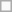<table class="wikitable">
<tr>
<td height:20px; width:20px"></td>
</tr>
</table>
